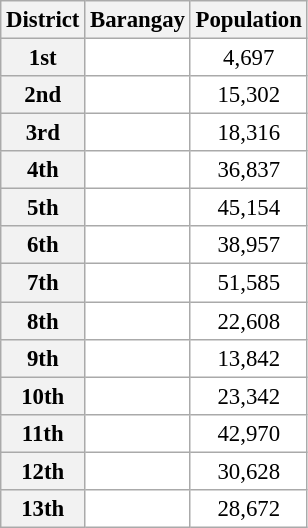<table class="wikitable" style="font-size:95%;background-color:white;text-align:center;">
<tr style="white-space:nowrap;vertical-align:top;">
<th scope="col" style="text-align:center;">District</th>
<th scope="col" style="text-align:center;">Barangay</th>
<th scope="col" style="text-align:center;">Population</th>
</tr>
<tr>
<th>1st</th>
<td></td>
<td>4,697</td>
</tr>
<tr>
<th>2nd</th>
<td></td>
<td>15,302</td>
</tr>
<tr>
<th>3rd</th>
<td></td>
<td>18,316</td>
</tr>
<tr>
<th>4th</th>
<td></td>
<td>36,837</td>
</tr>
<tr>
<th>5th</th>
<td></td>
<td>45,154</td>
</tr>
<tr>
<th>6th</th>
<td></td>
<td>38,957</td>
</tr>
<tr>
<th>7th</th>
<td></td>
<td>51,585</td>
</tr>
<tr>
<th>8th</th>
<td></td>
<td>22,608</td>
</tr>
<tr>
<th>9th</th>
<td></td>
<td>13,842</td>
</tr>
<tr>
<th>10th</th>
<td></td>
<td>23,342</td>
</tr>
<tr>
<th>11th</th>
<td></td>
<td>42,970</td>
</tr>
<tr>
<th>12th</th>
<td></td>
<td>30,628</td>
</tr>
<tr>
<th>13th</th>
<td></td>
<td>28,672</td>
</tr>
</table>
